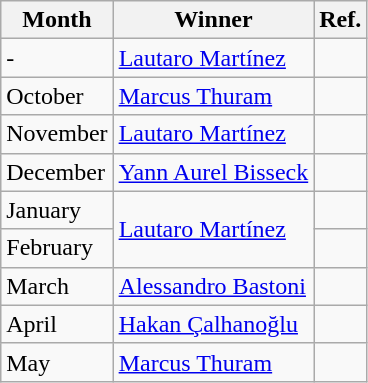<table class="wikitable">
<tr>
<th>Month</th>
<th>Winner</th>
<th>Ref.</th>
</tr>
<tr>
<td> - </td>
<td> <a href='#'>Lautaro Martínez</a></td>
<td></td>
</tr>
<tr>
<td>October</td>
<td> <a href='#'>Marcus Thuram</a></td>
<td></td>
</tr>
<tr>
<td>November</td>
<td> <a href='#'>Lautaro Martínez</a></td>
<td></td>
</tr>
<tr>
<td>December</td>
<td> <a href='#'>Yann Aurel Bisseck</a></td>
<td></td>
</tr>
<tr>
<td>January</td>
<td rowspan=2> <a href='#'>Lautaro Martínez</a></td>
<td></td>
</tr>
<tr>
<td>February</td>
<td></td>
</tr>
<tr>
<td>March</td>
<td> <a href='#'>Alessandro Bastoni</a></td>
<td></td>
</tr>
<tr>
<td>April</td>
<td> <a href='#'>Hakan Çalhanoğlu</a></td>
<td></td>
</tr>
<tr>
<td>May</td>
<td> <a href='#'>Marcus Thuram</a></td>
<td></td>
</tr>
</table>
